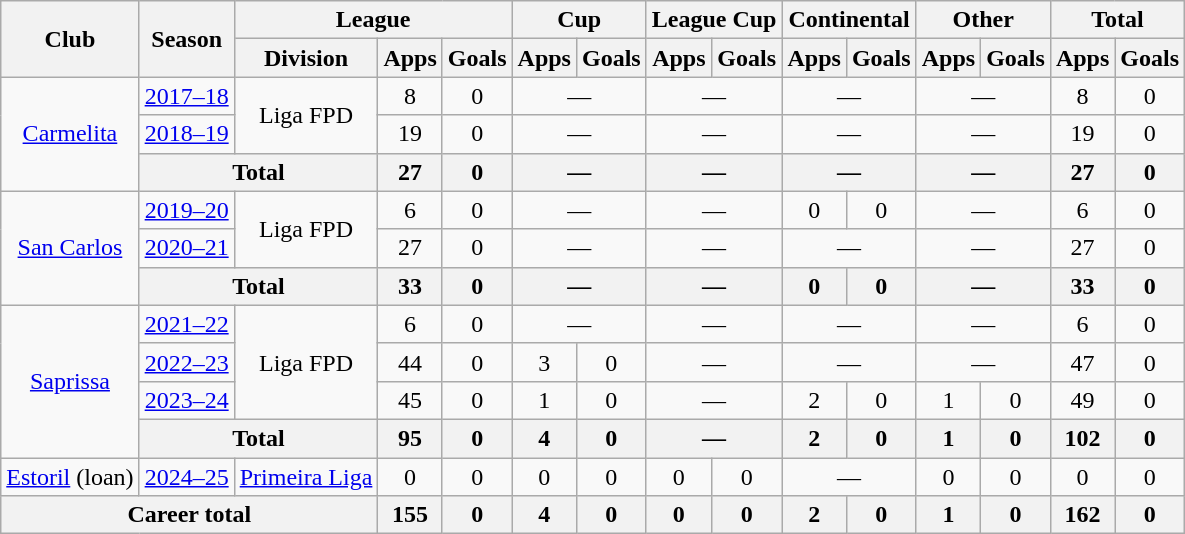<table class="wikitable" style="text-align: center">
<tr>
<th rowspan="2">Club</th>
<th rowspan="2">Season</th>
<th colspan="3">League</th>
<th colspan="2">Cup</th>
<th colspan="2">League Cup</th>
<th colspan="2">Continental</th>
<th colspan="2">Other</th>
<th colspan="2">Total</th>
</tr>
<tr>
<th>Division</th>
<th>Apps</th>
<th>Goals</th>
<th>Apps</th>
<th>Goals</th>
<th>Apps</th>
<th>Goals</th>
<th>Apps</th>
<th>Goals</th>
<th>Apps</th>
<th>Goals</th>
<th>Apps</th>
<th>Goals</th>
</tr>
<tr>
<td rowspan="3"><a href='#'>Carmelita</a></td>
<td><a href='#'>2017–18</a></td>
<td rowspan="2">Liga FPD</td>
<td>8</td>
<td>0</td>
<td colspan="2">—</td>
<td colspan="2">—</td>
<td colspan="2">—</td>
<td colspan="2">—</td>
<td>8</td>
<td>0</td>
</tr>
<tr>
<td><a href='#'>2018–19</a></td>
<td>19</td>
<td>0</td>
<td colspan="2">—</td>
<td colspan="2">—</td>
<td colspan="2">—</td>
<td colspan="2">—</td>
<td>19</td>
<td>0</td>
</tr>
<tr>
<th colspan="2">Total</th>
<th>27</th>
<th>0</th>
<th colspan="2">—</th>
<th colspan="2">—</th>
<th colspan="2">—</th>
<th colspan="2">—</th>
<th>27</th>
<th>0</th>
</tr>
<tr>
<td rowspan="3"><a href='#'>San Carlos</a></td>
<td><a href='#'>2019–20</a></td>
<td rowspan="2">Liga FPD</td>
<td>6</td>
<td>0</td>
<td colspan="2">—</td>
<td colspan="2">—</td>
<td>0</td>
<td>0</td>
<td colspan="2">—</td>
<td>6</td>
<td>0</td>
</tr>
<tr>
<td><a href='#'>2020–21</a></td>
<td>27</td>
<td>0</td>
<td colspan="2">—</td>
<td colspan="2">—</td>
<td colspan="2">—</td>
<td colspan="2">—</td>
<td>27</td>
<td>0</td>
</tr>
<tr>
<th colspan="2">Total</th>
<th>33</th>
<th>0</th>
<th colspan="2">—</th>
<th colspan="2">—</th>
<th>0</th>
<th>0</th>
<th colspan="2">—</th>
<th>33</th>
<th>0</th>
</tr>
<tr>
<td rowspan="4"><a href='#'>Saprissa</a></td>
<td><a href='#'>2021–22</a></td>
<td rowspan="3">Liga FPD</td>
<td>6</td>
<td>0</td>
<td colspan="2">—</td>
<td colspan="2">—</td>
<td colspan="2">—</td>
<td colspan="2">—</td>
<td>6</td>
<td>0</td>
</tr>
<tr>
<td><a href='#'>2022–23</a></td>
<td>44</td>
<td>0</td>
<td>3</td>
<td>0</td>
<td colspan="2">—</td>
<td colspan="2">—</td>
<td colspan="2">—</td>
<td>47</td>
<td>0</td>
</tr>
<tr>
<td><a href='#'>2023–24</a></td>
<td>45</td>
<td>0</td>
<td>1</td>
<td>0</td>
<td colspan="2">—</td>
<td>2</td>
<td>0</td>
<td>1</td>
<td>0</td>
<td>49</td>
<td>0</td>
</tr>
<tr>
<th colspan="2">Total</th>
<th>95</th>
<th>0</th>
<th>4</th>
<th>0</th>
<th colspan="2">—</th>
<th>2</th>
<th>0</th>
<th>1</th>
<th>0</th>
<th>102</th>
<th>0</th>
</tr>
<tr>
<td><a href='#'>Estoril</a> (loan)</td>
<td><a href='#'>2024–25</a></td>
<td><a href='#'>Primeira Liga</a></td>
<td>0</td>
<td>0</td>
<td>0</td>
<td>0</td>
<td>0</td>
<td>0</td>
<td colspan="2">—</td>
<td>0</td>
<td>0</td>
<td>0</td>
<td>0</td>
</tr>
<tr>
<th colspan="3"><strong>Career total</strong></th>
<th>155</th>
<th>0</th>
<th>4</th>
<th>0</th>
<th>0</th>
<th>0</th>
<th>2</th>
<th>0</th>
<th>1</th>
<th>0</th>
<th>162</th>
<th>0</th>
</tr>
</table>
